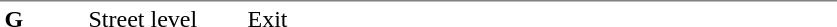<table table border=0 cellspacing=0 cellpadding=3>
<tr>
<td style="border-top:solid 1px gray;" width=50 valign=top><strong>G</strong></td>
<td style="border-top:solid 1px gray;" width=100 valign=top>Street level</td>
<td style="border-top:solid 1px gray;" width=390 valign=top>Exit</td>
</tr>
</table>
